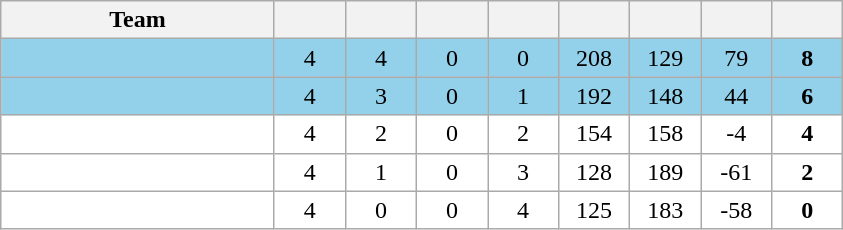<table class=wikitable style="text-align:center">
<tr>
<th width=175>Team</th>
<th width=40></th>
<th width=40></th>
<th width=40></th>
<th width=40></th>
<th width=40></th>
<th width=40></th>
<th width=40></th>
<th width=40></th>
</tr>
<tr style="background:#93d0ea">
<td align=left></td>
<td>4</td>
<td>4</td>
<td>0</td>
<td>0</td>
<td>208</td>
<td>129</td>
<td>79</td>
<td><strong>8</strong></td>
</tr>
<tr style="background:#93d0ea">
<td align=left></td>
<td>4</td>
<td>3</td>
<td>0</td>
<td>1</td>
<td>192</td>
<td>148</td>
<td>44</td>
<td><strong>6</strong></td>
</tr>
<tr style="background:white;">
<td align=left></td>
<td>4</td>
<td>2</td>
<td>0</td>
<td>2</td>
<td>154</td>
<td>158</td>
<td>-4</td>
<td><strong>4</strong></td>
</tr>
<tr style="background:white;">
<td align=left></td>
<td>4</td>
<td>1</td>
<td>0</td>
<td>3</td>
<td>128</td>
<td>189</td>
<td>-61</td>
<td><strong>2</strong></td>
</tr>
<tr style="background:white;">
<td align=left></td>
<td>4</td>
<td>0</td>
<td>0</td>
<td>4</td>
<td>125</td>
<td>183</td>
<td>-58</td>
<td><strong>0</strong></td>
</tr>
</table>
